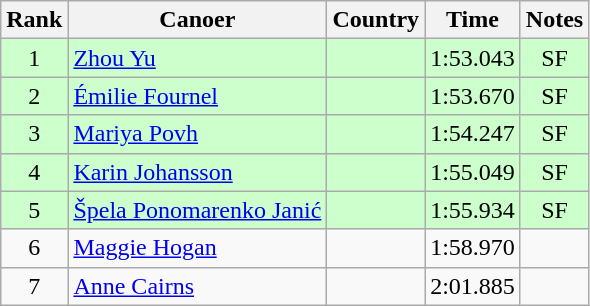<table class="wikitable" style="text-align:center;">
<tr>
<th>Rank</th>
<th>Canoer</th>
<th>Country</th>
<th>Time</th>
<th>Notes</th>
</tr>
<tr bgcolor=ccffcc>
<td>1</td>
<td align="left"><a href='#'>Zhou Yu</a></td>
<td align=left></td>
<td>1:53.043</td>
<td>SF</td>
</tr>
<tr bgcolor=ccffcc>
<td>2</td>
<td align="left"><a href='#'>Émilie Fournel</a></td>
<td align=left></td>
<td>1:53.670</td>
<td>SF</td>
</tr>
<tr bgcolor=ccffcc>
<td>3</td>
<td align="left"><a href='#'>Mariya Povh</a></td>
<td align=left></td>
<td>1:54.247</td>
<td>SF</td>
</tr>
<tr bgcolor=ccffcc>
<td>4</td>
<td align="left"><a href='#'>Karin Johansson</a></td>
<td align=left></td>
<td>1:55.049</td>
<td>SF</td>
</tr>
<tr bgcolor=ccffcc>
<td>5</td>
<td align="left"><a href='#'>Špela Ponomarenko Janić</a></td>
<td align=left></td>
<td>1:55.934</td>
<td>SF</td>
</tr>
<tr>
<td>6</td>
<td align="left"><a href='#'>Maggie Hogan</a></td>
<td align=left></td>
<td>1:58.970</td>
<td></td>
</tr>
<tr>
<td>7</td>
<td align="left"><a href='#'>Anne Cairns</a></td>
<td align=left></td>
<td>2:01.885</td>
<td></td>
</tr>
</table>
